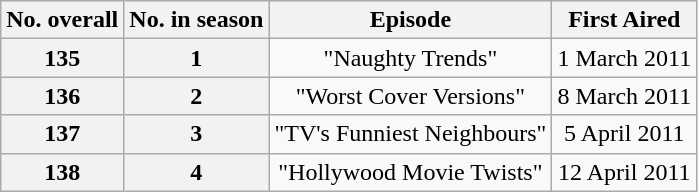<table class="wikitable plainrowheaders" style="text-align:center;">
<tr>
<th>No. overall</th>
<th>No. in season</th>
<th>Episode</th>
<th>First Aired</th>
</tr>
<tr>
<th>135</th>
<th>1</th>
<td>"Naughty Trends"</td>
<td>1 March 2011</td>
</tr>
<tr>
<th>136</th>
<th>2</th>
<td>"Worst Cover Versions"</td>
<td>8 March 2011</td>
</tr>
<tr>
<th>137</th>
<th>3</th>
<td>"TV's Funniest Neighbours"</td>
<td>5 April 2011</td>
</tr>
<tr>
<th>138</th>
<th>4</th>
<td>"Hollywood Movie Twists"</td>
<td>12 April 2011</td>
</tr>
</table>
